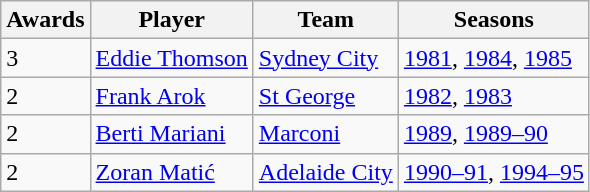<table class="wikitable">
<tr>
<th>Awards</th>
<th>Player</th>
<th>Team</th>
<th>Seasons</th>
</tr>
<tr>
<td>3</td>
<td> <a href='#'>Eddie Thomson</a></td>
<td><a href='#'>Sydney City</a></td>
<td><a href='#'>1981</a>, <a href='#'>1984</a>, <a href='#'>1985</a></td>
</tr>
<tr>
<td>2</td>
<td> <a href='#'>Frank Arok</a></td>
<td><a href='#'>St George</a></td>
<td><a href='#'>1982</a>, <a href='#'>1983</a></td>
</tr>
<tr>
<td>2</td>
<td> <a href='#'>Berti Mariani</a></td>
<td><a href='#'>Marconi</a></td>
<td><a href='#'>1989</a>, <a href='#'>1989–90</a></td>
</tr>
<tr>
<td>2</td>
<td> <a href='#'>Zoran Matić</a></td>
<td><a href='#'>Adelaide City</a></td>
<td><a href='#'>1990–91</a>, <a href='#'>1994–95</a></td>
</tr>
</table>
